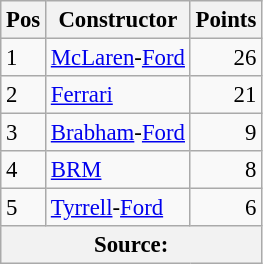<table class="wikitable" style="font-size: 95%;">
<tr>
<th>Pos</th>
<th>Constructor</th>
<th>Points</th>
</tr>
<tr>
<td>1</td>
<td> <a href='#'>McLaren</a>-<a href='#'>Ford</a></td>
<td align="right">26</td>
</tr>
<tr>
<td>2</td>
<td> <a href='#'>Ferrari</a></td>
<td align="right">21</td>
</tr>
<tr>
<td>3</td>
<td> <a href='#'>Brabham</a>-<a href='#'>Ford</a></td>
<td align="right">9</td>
</tr>
<tr>
<td>4</td>
<td> <a href='#'>BRM</a></td>
<td align="right">8</td>
</tr>
<tr>
<td>5</td>
<td> <a href='#'>Tyrrell</a>-<a href='#'>Ford</a></td>
<td align="right">6</td>
</tr>
<tr>
<th colspan=4>Source:</th>
</tr>
</table>
